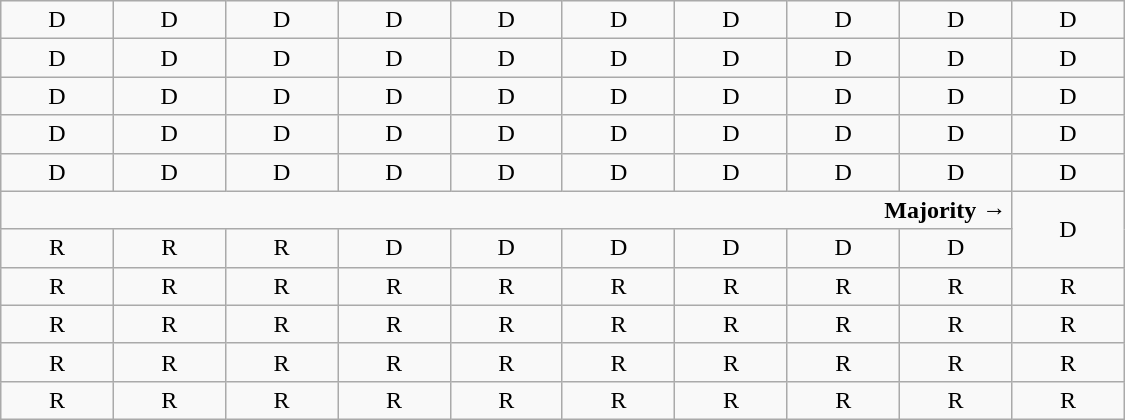<table class="wikitable" style="text-align:center" width=750px>
<tr>
<td>D</td>
<td>D</td>
<td>D</td>
<td>D</td>
<td>D</td>
<td>D</td>
<td>D</td>
<td>D</td>
<td>D</td>
<td>D</td>
</tr>
<tr>
<td width=10%  >D</td>
<td width=10%  >D</td>
<td width=10%  >D</td>
<td width=10%  >D</td>
<td width=10%  >D</td>
<td width=10%  >D</td>
<td width=10%  >D</td>
<td width=10%  >D</td>
<td width=10%  >D</td>
<td width=10%  >D</td>
</tr>
<tr>
<td>D</td>
<td>D</td>
<td>D</td>
<td>D</td>
<td>D</td>
<td>D</td>
<td>D</td>
<td>D</td>
<td>D</td>
<td>D</td>
</tr>
<tr>
<td>D<br></td>
<td>D<br></td>
<td>D<br></td>
<td>D</td>
<td>D</td>
<td>D</td>
<td>D</td>
<td>D</td>
<td>D</td>
<td>D</td>
</tr>
<tr>
<td>D<br></td>
<td>D<br></td>
<td>D<br></td>
<td>D<br></td>
<td>D<br></td>
<td>D<br></td>
<td>D<br></td>
<td>D<br></td>
<td>D<br></td>
<td>D<br></td>
</tr>
<tr>
<td colspan=9 align=right><strong>Majority →</strong></td>
<td rowspan=2 >D<br></td>
</tr>
<tr>
<td>R<br></td>
<td>R<br></td>
<td>R<br></td>
<td>D<br></td>
<td>D<br></td>
<td>D<br></td>
<td>D<br></td>
<td>D<br></td>
<td>D<br></td>
</tr>
<tr>
<td>R<br></td>
<td>R<br></td>
<td>R<br></td>
<td>R<br></td>
<td>R<br></td>
<td>R<br></td>
<td>R<br></td>
<td>R<br></td>
<td>R<br></td>
<td>R<br></td>
</tr>
<tr>
<td>R</td>
<td>R</td>
<td>R</td>
<td>R</td>
<td>R</td>
<td>R</td>
<td>R</td>
<td>R</td>
<td>R</td>
<td>R<br></td>
</tr>
<tr>
<td>R</td>
<td>R</td>
<td>R</td>
<td>R</td>
<td>R</td>
<td>R</td>
<td>R</td>
<td>R</td>
<td>R</td>
<td>R</td>
</tr>
<tr>
<td>R</td>
<td>R</td>
<td>R</td>
<td>R</td>
<td>R</td>
<td>R</td>
<td>R</td>
<td>R</td>
<td>R</td>
<td>R</td>
</tr>
</table>
